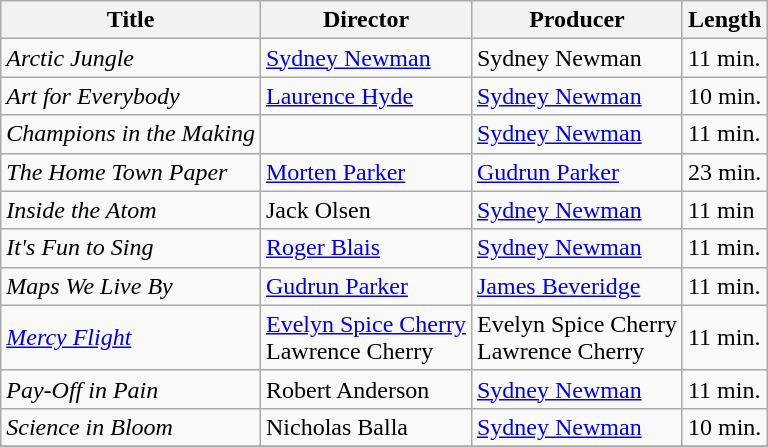<table class=wikitable>
<tr>
<th>Title</th>
<th>Director</th>
<th>Producer</th>
<th>Length</th>
</tr>
<tr>
<td><em>Arctic Jungle</em></td>
<td><a href='#'>Sydney Newman</a></td>
<td>Sydney Newman</td>
<td>11 min.</td>
</tr>
<tr>
<td><em>Art for Everybody</em></td>
<td><a href='#'>Laurence Hyde</a></td>
<td><a href='#'>Sydney Newman</a></td>
<td>10 min.</td>
</tr>
<tr>
<td><em>Champions in the Making</em></td>
<td></td>
<td><a href='#'>Sydney Newman</a></td>
<td>11 min.</td>
</tr>
<tr>
<td><em>The Home Town Paper</em></td>
<td><a href='#'>Morten Parker</a></td>
<td><a href='#'>Gudrun Parker</a></td>
<td>23 min.</td>
</tr>
<tr>
<td><em>Inside the Atom</em></td>
<td>Jack Olsen</td>
<td><a href='#'>Sydney Newman</a></td>
<td>11 min</td>
</tr>
<tr>
<td><em>It's Fun to Sing</em></td>
<td><a href='#'>Roger Blais</a></td>
<td><a href='#'>Sydney Newman</a></td>
<td>11 min.</td>
</tr>
<tr>
<td><em>Maps We Live By</em></td>
<td><a href='#'>Gudrun Parker</a></td>
<td><a href='#'>James Beveridge</a></td>
<td>11 min.</td>
</tr>
<tr>
<td><em><a href='#'>Mercy Flight</a></em></td>
<td><a href='#'>Evelyn Spice Cherry</a><br>Lawrence Cherry</td>
<td>Evelyn Spice Cherry<br>Lawrence Cherry</td>
<td>11 min.</td>
</tr>
<tr>
<td><em>Pay-Off in Pain</em></td>
<td>Robert Anderson</td>
<td><a href='#'>Sydney Newman</a></td>
<td>11 min.</td>
</tr>
<tr>
<td><em>Science in Bloom</em></td>
<td>Nicholas Balla</td>
<td><a href='#'>Sydney Newman</a></td>
<td>10 min.</td>
</tr>
<tr>
</tr>
</table>
